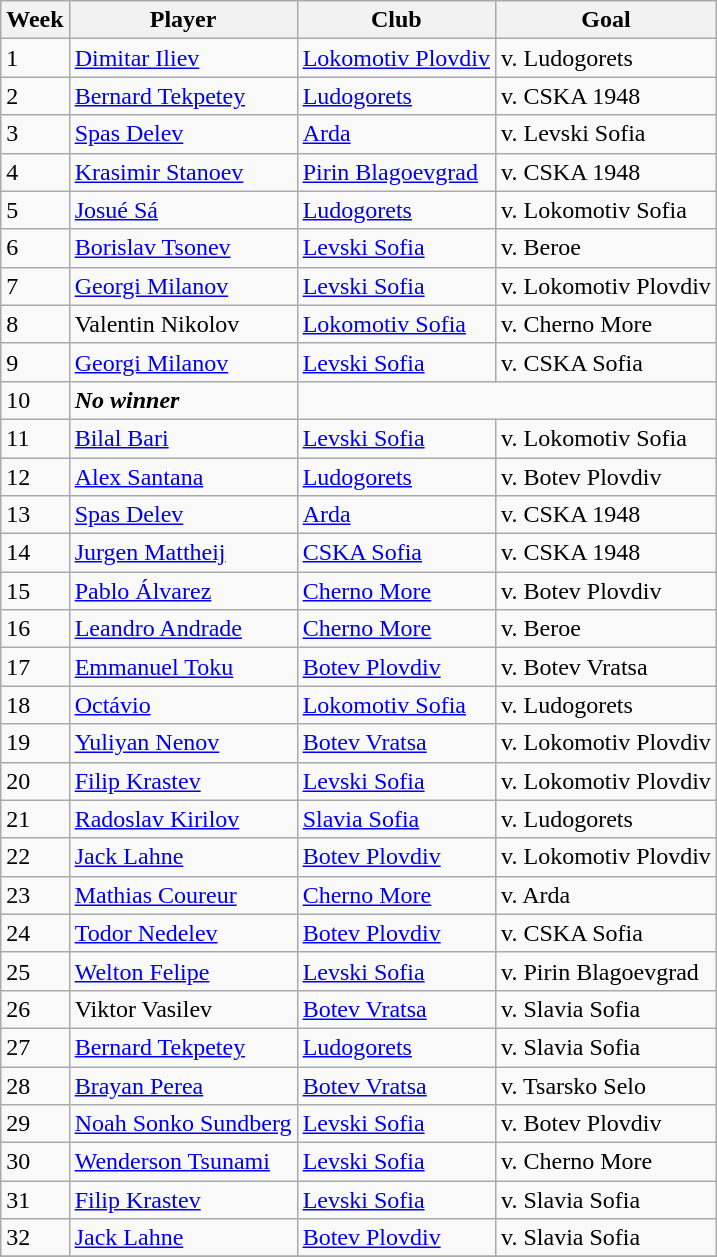<table class="wikitable" style="text-align:left">
<tr>
<th>Week</th>
<th>Player</th>
<th>Club</th>
<th>Goal</th>
</tr>
<tr>
<td>1</td>
<td> <a href='#'>Dimitar Iliev</a></td>
<td><a href='#'>Lokomotiv Plovdiv</a></td>
<td>v. Ludogorets </td>
</tr>
<tr>
<td>2</td>
<td> <a href='#'>Bernard Tekpetey</a></td>
<td><a href='#'>Ludogorets</a></td>
<td>v. CSKA 1948 </td>
</tr>
<tr>
<td>3</td>
<td> <a href='#'>Spas Delev</a></td>
<td><a href='#'>Arda</a></td>
<td>v. Levski Sofia </td>
</tr>
<tr>
<td>4</td>
<td> <a href='#'>Krasimir Stanoev</a></td>
<td><a href='#'>Pirin Blagoevgrad</a></td>
<td>v. CSKA 1948 </td>
</tr>
<tr>
<td>5</td>
<td> <a href='#'>Josué Sá</a></td>
<td><a href='#'>Ludogorets</a></td>
<td>v. Lokomotiv Sofia </td>
</tr>
<tr>
<td>6</td>
<td> <a href='#'>Borislav Tsonev</a></td>
<td><a href='#'>Levski Sofia</a></td>
<td>v. Beroe </td>
</tr>
<tr>
<td>7</td>
<td> <a href='#'>Georgi Milanov</a></td>
<td><a href='#'>Levski Sofia</a></td>
<td>v. Lokomotiv Plovdiv </td>
</tr>
<tr>
<td>8</td>
<td> Valentin Nikolov</td>
<td><a href='#'>Lokomotiv Sofia</a></td>
<td>v. Cherno More </td>
</tr>
<tr>
<td>9</td>
<td> <a href='#'>Georgi Milanov</a></td>
<td><a href='#'>Levski Sofia</a></td>
<td>v. CSKA Sofia </td>
</tr>
<tr>
<td>10</td>
<td><strong><em>No winner</em></strong></td>
</tr>
<tr>
<td>11</td>
<td> <a href='#'>Bilal Bari</a></td>
<td><a href='#'>Levski Sofia</a></td>
<td>v. Lokomotiv Sofia </td>
</tr>
<tr>
<td>12</td>
<td> <a href='#'>Alex Santana</a></td>
<td><a href='#'>Ludogorets</a></td>
<td>v. Botev Plovdiv </td>
</tr>
<tr>
<td>13</td>
<td> <a href='#'>Spas Delev</a></td>
<td><a href='#'>Arda</a></td>
<td>v. CSKA 1948 </td>
</tr>
<tr>
<td>14</td>
<td> <a href='#'>Jurgen Mattheij</a></td>
<td><a href='#'>CSKA Sofia</a></td>
<td>v. CSKA 1948 </td>
</tr>
<tr>
<td>15</td>
<td> <a href='#'>Pablo Álvarez</a></td>
<td><a href='#'>Cherno More</a></td>
<td>v. Botev Plovdiv </td>
</tr>
<tr>
<td>16</td>
<td> <a href='#'>Leandro Andrade</a></td>
<td><a href='#'>Cherno More</a></td>
<td>v. Beroe </td>
</tr>
<tr>
<td>17</td>
<td> <a href='#'>Emmanuel Toku</a></td>
<td><a href='#'>Botev Plovdiv</a></td>
<td>v. Botev Vratsa </td>
</tr>
<tr>
<td>18</td>
<td> <a href='#'>Octávio</a></td>
<td><a href='#'>Lokomotiv Sofia</a></td>
<td>v. Ludogorets </td>
</tr>
<tr>
<td>19</td>
<td> <a href='#'>Yuliyan Nenov</a></td>
<td><a href='#'>Botev Vratsa</a></td>
<td>v. Lokomotiv Plovdiv </td>
</tr>
<tr>
<td>20</td>
<td> <a href='#'>Filip Krastev</a></td>
<td><a href='#'>Levski Sofia</a></td>
<td>v. Lokomotiv Plovdiv </td>
</tr>
<tr>
<td>21</td>
<td> <a href='#'>Radoslav Kirilov</a></td>
<td><a href='#'>Slavia Sofia</a></td>
<td>v. Ludogorets </td>
</tr>
<tr>
<td>22</td>
<td> <a href='#'>Jack Lahne</a></td>
<td><a href='#'>Botev Plovdiv</a></td>
<td>v. Lokomotiv Plovdiv </td>
</tr>
<tr>
<td>23</td>
<td> <a href='#'>Mathias Coureur</a></td>
<td><a href='#'>Cherno More</a></td>
<td>v. Arda </td>
</tr>
<tr>
<td>24</td>
<td> <a href='#'>Todor Nedelev</a></td>
<td><a href='#'>Botev Plovdiv</a></td>
<td>v. CSKA Sofia </td>
</tr>
<tr>
<td>25</td>
<td> <a href='#'>Welton Felipe</a></td>
<td><a href='#'>Levski Sofia</a></td>
<td>v. Pirin Blagoevgrad </td>
</tr>
<tr>
<td>26</td>
<td> Viktor Vasilev</td>
<td><a href='#'>Botev Vratsa</a></td>
<td>v. Slavia Sofia </td>
</tr>
<tr>
<td>27</td>
<td> <a href='#'>Bernard Tekpetey</a></td>
<td><a href='#'>Ludogorets</a></td>
<td>v. Slavia Sofia </td>
</tr>
<tr>
<td>28</td>
<td> <a href='#'>Brayan Perea</a></td>
<td><a href='#'>Botev Vratsa</a></td>
<td>v. Tsarsko Selo </td>
</tr>
<tr>
<td>29</td>
<td> <a href='#'>Noah Sonko Sundberg</a></td>
<td><a href='#'>Levski Sofia</a></td>
<td>v. Botev Plovdiv </td>
</tr>
<tr>
<td>30</td>
<td> <a href='#'>Wenderson Tsunami</a></td>
<td><a href='#'>Levski Sofia</a></td>
<td>v. Cherno More </td>
</tr>
<tr>
<td>31</td>
<td> <a href='#'>Filip Krastev</a></td>
<td><a href='#'>Levski Sofia</a></td>
<td>v. Slavia Sofia </td>
</tr>
<tr>
<td>32</td>
<td> <a href='#'>Jack Lahne</a></td>
<td><a href='#'>Botev Plovdiv</a></td>
<td>v. Slavia Sofia </td>
</tr>
<tr>
</tr>
</table>
